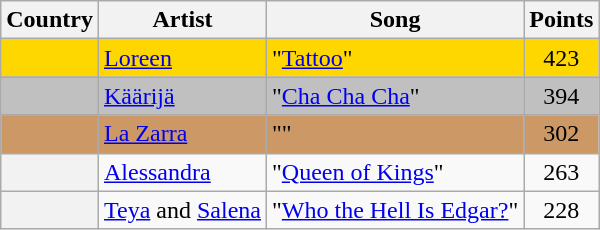<table class="wikitable plainrowheaders">
<tr>
<th scope="col">Country</th>
<th scope="col">Artist</th>
<th scope="col">Song</th>
<th scope="col">Points</th>
</tr>
<tr style="background:gold;">
<th scope="row" style="background:gold;"></th>
<td><a href='#'>Loreen</a></td>
<td>"<a href='#'>Tattoo</a>"</td>
<td style="text-align:center;">423</td>
</tr>
<tr style="background:silver;">
<th scope="row" style="background:silver;"></th>
<td><a href='#'>Käärijä</a></td>
<td>"<a href='#'>Cha Cha Cha</a>"</td>
<td style="text-align:center;">394</td>
</tr>
<tr style="background:#c96;">
<th scope="row" style="background:#c96;"></th>
<td><a href='#'>La Zarra</a></td>
<td>""</td>
<td style="text-align:center;">302</td>
</tr>
<tr>
<th scope="row"></th>
<td><a href='#'>Alessandra</a></td>
<td>"<a href='#'>Queen of Kings</a>"</td>
<td style="text-align:center;">263</td>
</tr>
<tr>
<th scope="row"></th>
<td><a href='#'>Teya</a> and <a href='#'>Salena</a></td>
<td>"<a href='#'>Who the Hell Is Edgar?</a>"</td>
<td style="text-align:center;">228</td>
</tr>
</table>
